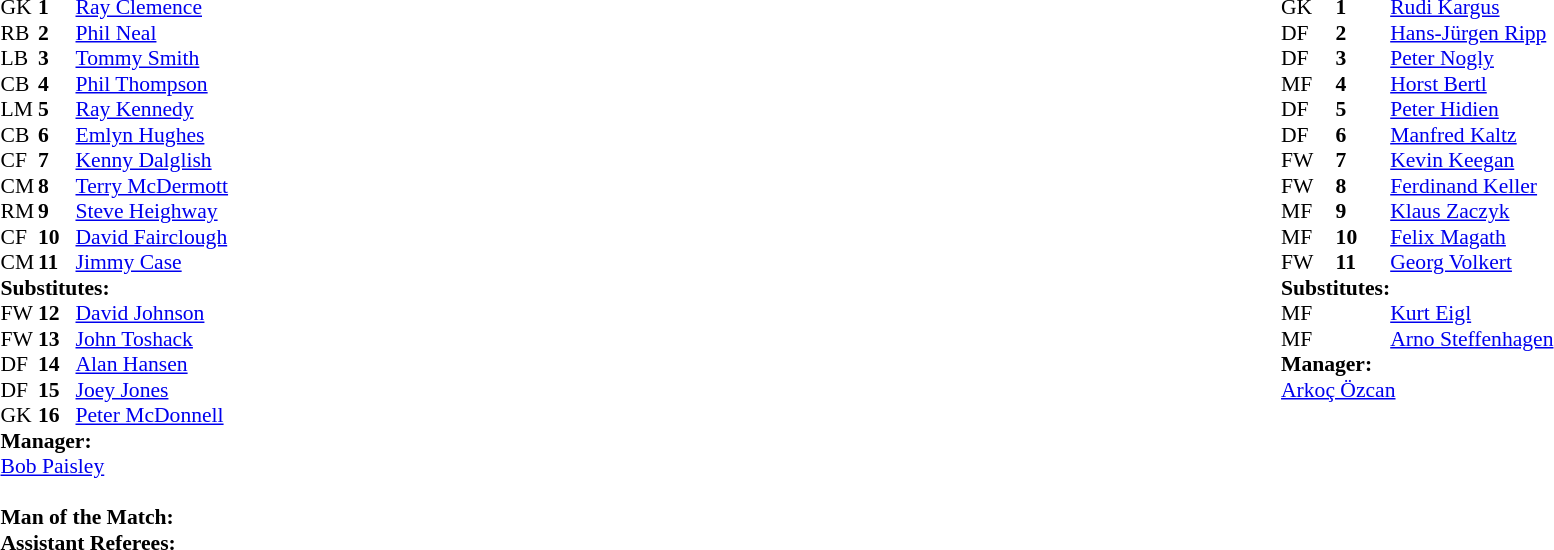<table width="100%">
<tr>
<td valign="top" width="50%"><br><table style="font-size:90%" cellspacing="0" cellpadding="0">
<tr>
<td colspan=4></td>
</tr>
<tr>
<th width=25></th>
<th width=25></th>
</tr>
<tr>
<td>GK</td>
<td><strong>1</strong></td>
<td> <a href='#'>Ray Clemence</a></td>
</tr>
<tr>
<td>RB</td>
<td><strong>2</strong></td>
<td> <a href='#'>Phil Neal</a></td>
</tr>
<tr>
<td>LB</td>
<td><strong>3</strong></td>
<td> <a href='#'>Tommy Smith</a></td>
</tr>
<tr>
<td>CB</td>
<td><strong>4</strong></td>
<td> <a href='#'>Phil Thompson</a></td>
</tr>
<tr>
<td>LM</td>
<td><strong>5</strong></td>
<td> <a href='#'>Ray Kennedy</a></td>
</tr>
<tr>
<td>CB</td>
<td><strong>6</strong></td>
<td> <a href='#'>Emlyn Hughes</a></td>
</tr>
<tr>
<td>CF</td>
<td><strong>7</strong></td>
<td> <a href='#'>Kenny Dalglish</a></td>
</tr>
<tr>
<td>CM</td>
<td><strong>8</strong></td>
<td> <a href='#'>Terry McDermott</a></td>
</tr>
<tr>
<td>RM</td>
<td><strong>9</strong></td>
<td> <a href='#'>Steve Heighway</a></td>
<td></td>
<td></td>
</tr>
<tr>
<td>CF</td>
<td><strong>10</strong></td>
<td> <a href='#'>David Fairclough</a></td>
</tr>
<tr>
<td>CM</td>
<td><strong>11</strong></td>
<td> <a href='#'>Jimmy Case</a></td>
</tr>
<tr>
<td colspan=3><strong>Substitutes:</strong></td>
</tr>
<tr>
<td>FW</td>
<td><strong>12</strong></td>
<td> <a href='#'>David Johnson</a></td>
<td></td>
<td></td>
</tr>
<tr>
<td>FW</td>
<td><strong>13</strong></td>
<td> <a href='#'>John Toshack</a></td>
</tr>
<tr>
<td>DF</td>
<td><strong>14</strong></td>
<td> <a href='#'>Alan Hansen</a></td>
</tr>
<tr>
<td>DF</td>
<td><strong>15</strong></td>
<td> <a href='#'>Joey Jones</a></td>
</tr>
<tr>
<td>GK</td>
<td><strong>16</strong></td>
<td> <a href='#'>Peter McDonnell</a></td>
</tr>
<tr>
<td colspan=3><strong>Manager:</strong></td>
</tr>
<tr>
<td colspan=4> <a href='#'>Bob Paisley</a><br><br><strong>Man of the Match:</strong><br><strong>Assistant Referees:</strong></td>
</tr>
</table>
</td>
<td valign="top" width="50%"><br><table style="font-size: 90%" cellspacing="0" cellpadding="0" align=center>
<tr>
<td colspan="4"></td>
</tr>
<tr>
<th width=25></th>
<th width=25></th>
</tr>
<tr>
<td>GK</td>
<td><strong>1</strong></td>
<td> <a href='#'>Rudi Kargus</a></td>
</tr>
<tr>
<td>DF</td>
<td><strong>2</strong></td>
<td> <a href='#'>Hans-Jürgen Ripp</a></td>
</tr>
<tr>
<td>DF</td>
<td><strong>3</strong></td>
<td> <a href='#'>Peter Nogly</a></td>
</tr>
<tr>
<td>MF</td>
<td><strong>4</strong></td>
<td> <a href='#'>Horst Bertl</a></td>
</tr>
<tr>
<td>DF</td>
<td><strong>5</strong></td>
<td> <a href='#'>Peter Hidien</a></td>
</tr>
<tr>
<td>DF</td>
<td><strong>6</strong></td>
<td> <a href='#'>Manfred Kaltz</a></td>
</tr>
<tr>
<td>FW</td>
<td><strong>7</strong></td>
<td> <a href='#'>Kevin Keegan</a></td>
</tr>
<tr>
<td>FW</td>
<td><strong>8</strong></td>
<td> <a href='#'>Ferdinand Keller</a></td>
<td></td>
<td></td>
</tr>
<tr>
<td>MF</td>
<td><strong>9</strong></td>
<td> <a href='#'>Klaus Zaczyk</a></td>
<td></td>
<td></td>
</tr>
<tr>
<td>MF</td>
<td><strong>10</strong></td>
<td> <a href='#'>Felix Magath</a></td>
</tr>
<tr>
<td>FW</td>
<td><strong>11</strong></td>
<td> <a href='#'>Georg Volkert</a></td>
</tr>
<tr>
<td colspan=2><strong>Substitutes:</strong></td>
</tr>
<tr>
<td>MF</td>
<td></td>
<td> <a href='#'>Kurt Eigl</a></td>
<td></td>
<td></td>
</tr>
<tr>
<td>MF</td>
<td></td>
<td> <a href='#'>Arno Steffenhagen</a></td>
<td></td>
<td></td>
</tr>
<tr>
<td colspan=3><strong>Manager:</strong></td>
</tr>
<tr>
<td colspan=4> <a href='#'>Arkoç Özcan</a></td>
</tr>
</table>
</td>
</tr>
</table>
